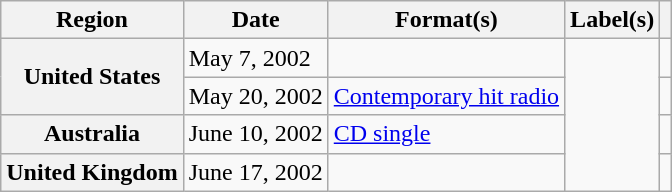<table class="wikitable plainrowheaders">
<tr>
<th scope="col">Region</th>
<th scope="col">Date</th>
<th scope="col">Format(s)</th>
<th scope="col">Label(s)</th>
<th scope="col"></th>
</tr>
<tr>
<th scope="row" rowspan="2">United States</th>
<td>May 7, 2002</td>
<td></td>
<td rowspan="4"></td>
<td style="text-align:center;"></td>
</tr>
<tr>
<td>May 20, 2002</td>
<td><a href='#'>Contemporary hit radio</a></td>
<td style="text-align:center;"></td>
</tr>
<tr>
<th scope="row">Australia</th>
<td>June 10, 2002</td>
<td><a href='#'>CD single</a></td>
<td style="text-align:center;"></td>
</tr>
<tr>
<th scope="row" rowspan="2">United Kingdom</th>
<td>June 17, 2002</td>
<td></td>
<td style="text-align:center;"></td>
</tr>
</table>
